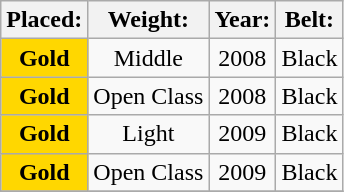<table class="wikitable" border="1" style="text-align:center;">
<tr>
<th>Placed:</th>
<th>Weight:</th>
<th>Year:</th>
<th>Belt:</th>
</tr>
<tr>
<td bgcolor=#FFD700><span><strong>Gold</strong></span></td>
<td>Middle</td>
<td>2008</td>
<td>Black</td>
</tr>
<tr>
<td bgcolor=#FFD700><span><strong>Gold</strong></span></td>
<td>Open Class</td>
<td>2008</td>
<td>Black</td>
</tr>
<tr>
<td bgcolor=#FFD700><span><strong>Gold</strong></span></td>
<td>Light</td>
<td>2009</td>
<td>Black</td>
</tr>
<tr>
<td bgcolor=#FFD700><span><strong>Gold</strong></span></td>
<td>Open Class</td>
<td>2009</td>
<td>Black</td>
</tr>
<tr>
</tr>
</table>
